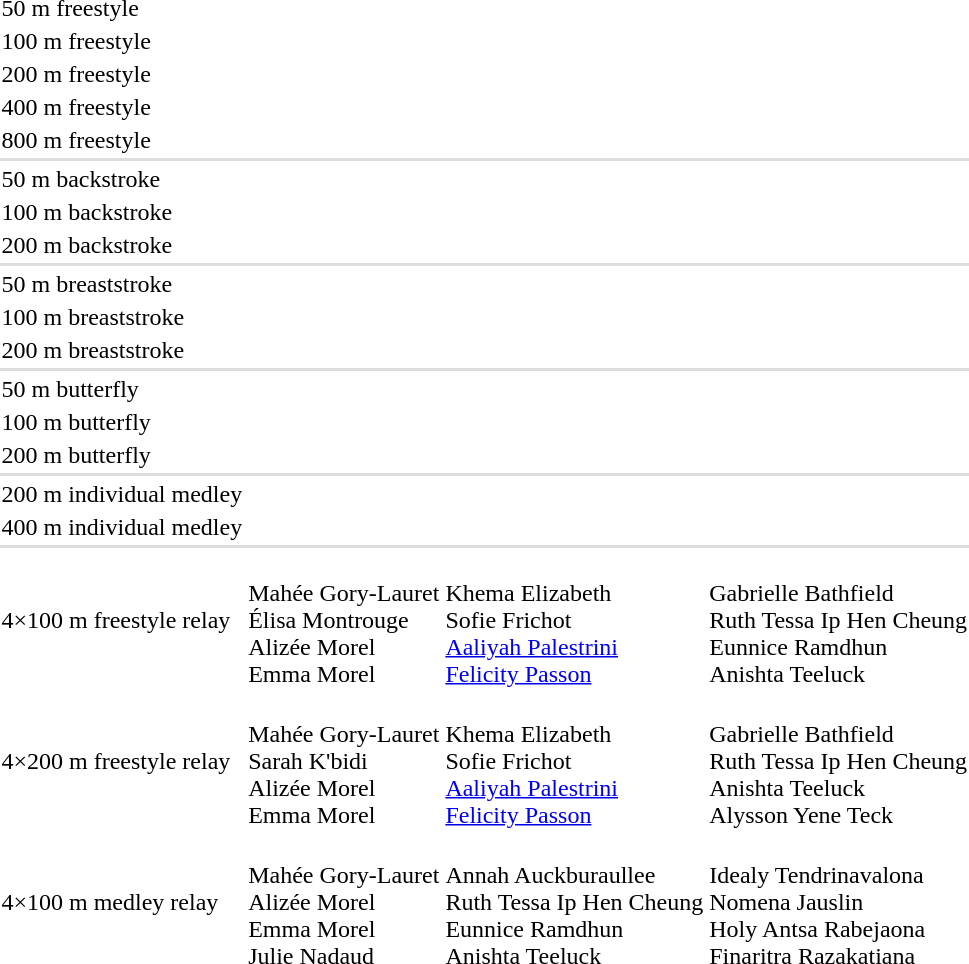<table>
<tr>
<td>50 m freestyle</td>
<td></td>
<td></td>
<td></td>
</tr>
<tr>
<td>100 m freestyle</td>
<td></td>
<td></td>
<td></td>
</tr>
<tr>
<td>200 m freestyle</td>
<td></td>
<td></td>
<td></td>
</tr>
<tr>
<td>400 m freestyle</td>
<td></td>
<td></td>
<td></td>
</tr>
<tr>
<td>800 m freestyle</td>
<td></td>
<td></td>
<td></td>
</tr>
<tr bgcolor=#dddddd>
<td colspan=4></td>
</tr>
<tr>
<td>50 m backstroke</td>
<td></td>
<td></td>
<td></td>
</tr>
<tr>
<td>100 m backstroke</td>
<td></td>
<td></td>
<td></td>
</tr>
<tr>
<td>200 m backstroke</td>
<td></td>
<td></td>
<td></td>
</tr>
<tr bgcolor=#dddddd>
<td colspan=4></td>
</tr>
<tr>
<td>50 m breaststroke</td>
<td nowrap></td>
<td></td>
<td></td>
</tr>
<tr>
<td>100 m breaststroke</td>
<td></td>
<td></td>
<td></td>
</tr>
<tr>
<td>200 m breaststroke</td>
<td></td>
<td></td>
<td></td>
</tr>
<tr bgcolor=#dddddd>
<td colspan=4></td>
</tr>
<tr>
<td>50 m butterfly</td>
<td></td>
<td></td>
<td></td>
</tr>
<tr>
<td>100 m butterfly</td>
<td></td>
<td></td>
<td></td>
</tr>
<tr>
<td>200 m butterfly</td>
<td></td>
<td></td>
<td></td>
</tr>
<tr bgcolor=#dddddd>
<td colspan=4></td>
</tr>
<tr>
<td>200 m individual medley</td>
<td></td>
<td></td>
<td></td>
</tr>
<tr>
<td>400 m individual medley</td>
<td></td>
<td></td>
<td></td>
</tr>
<tr bgcolor=#dddddd>
<td colspan=4></td>
</tr>
<tr>
<td>4×100 m freestyle relay</td>
<td><br>Mahée Gory-Lauret<br>Élisa Montrouge<br>Alizée Morel<br>Emma Morel</td>
<td><br>Khema Elizabeth<br>Sofie Frichot<br><a href='#'>Aaliyah Palestrini</a><br><a href='#'>Felicity Passon</a></td>
<td><br>Gabrielle Bathfield<br>Ruth Tessa Ip Hen Cheung<br>Eunnice Ramdhun<br>Anishta Teeluck</td>
</tr>
<tr>
<td>4×200 m freestyle relay</td>
<td><br>Mahée Gory-Lauret<br>Sarah K'bidi<br>Alizée Morel<br>Emma Morel</td>
<td><br>Khema Elizabeth<br>Sofie Frichot<br><a href='#'>Aaliyah Palestrini</a><br><a href='#'>Felicity Passon</a></td>
<td nowrap><br>Gabrielle Bathfield<br>Ruth Tessa Ip Hen Cheung<br>Anishta Teeluck<br>Alysson Yene Teck</td>
</tr>
<tr>
<td>4×100 m medley relay</td>
<td><br>Mahée Gory-Lauret<br>Alizée Morel<br>Emma Morel<br>Julie Nadaud</td>
<td nowrap><br>Annah Auckburaullee<br>Ruth Tessa Ip Hen Cheung<br>Eunnice Ramdhun<br>Anishta Teeluck</td>
<td><br>Idealy Tendrinavalona<br>Nomena Jauslin<br>Holy Antsa Rabejaona<br>Finaritra Razakatiana</td>
</tr>
</table>
